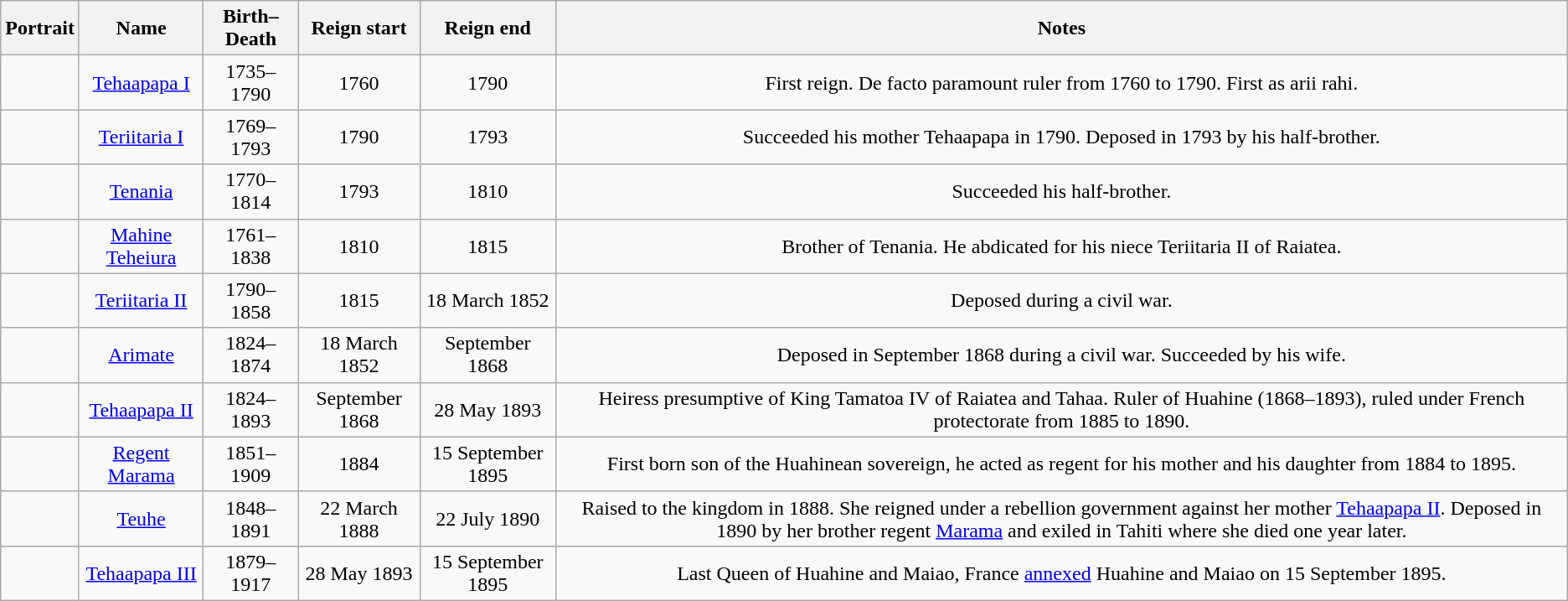<table class="wikitable" style="text-align:center">
<tr>
<th>Portrait</th>
<th>Name</th>
<th>Birth–Death</th>
<th>Reign start</th>
<th>Reign end</th>
<th>Notes</th>
</tr>
<tr>
<td></td>
<td><a href='#'>Tehaapapa I</a></td>
<td>1735–1790</td>
<td>1760</td>
<td>1790</td>
<td>First reign. De facto paramount ruler from 1760 to 1790. First as arii rahi.</td>
</tr>
<tr>
<td></td>
<td><a href='#'>Teriitaria I</a></td>
<td>1769–1793</td>
<td>1790</td>
<td>1793</td>
<td>Succeeded his mother Tehaapapa in 1790. Deposed in 1793 by his half-brother.</td>
</tr>
<tr>
<td></td>
<td><a href='#'>Tenania</a></td>
<td>1770–1814</td>
<td>1793</td>
<td>1810</td>
<td>Succeeded his half-brother.</td>
</tr>
<tr>
<td></td>
<td><a href='#'>Mahine Teheiura</a></td>
<td>1761–1838</td>
<td>1810</td>
<td>1815</td>
<td>Brother of Tenania. He abdicated for his niece Teriitaria II of Raiatea.</td>
</tr>
<tr>
<td></td>
<td><a href='#'>Teriitaria II</a></td>
<td>1790–1858</td>
<td>1815</td>
<td>18 March 1852</td>
<td>Deposed during a civil war.</td>
</tr>
<tr>
<td></td>
<td><a href='#'>Arimate</a></td>
<td>1824–1874</td>
<td>18 March 1852</td>
<td>September 1868</td>
<td>Deposed in September 1868 during a civil war. Succeeded by his wife.</td>
</tr>
<tr>
<td></td>
<td><a href='#'>Tehaapapa II</a></td>
<td>1824–1893</td>
<td>September 1868</td>
<td>28 May 1893</td>
<td>Heiress presumptive of King Tamatoa IV of Raiatea and Tahaa. Ruler of Huahine (1868–1893), ruled under French protectorate from 1885 to 1890.</td>
</tr>
<tr>
<td></td>
<td><a href='#'>Regent Marama</a></td>
<td>1851–1909</td>
<td>1884</td>
<td>15 September 1895</td>
<td>First born son of the Huahinean sovereign, he acted as regent for his mother and his daughter from 1884 to 1895.</td>
</tr>
<tr>
<td></td>
<td><a href='#'>Teuhe</a></td>
<td>1848–1891</td>
<td>22 March 1888</td>
<td>22 July 1890</td>
<td>Raised to the kingdom in 1888. She reigned under a rebellion government against her mother <a href='#'>Tehaapapa II</a>. Deposed in 1890 by her brother regent <a href='#'>Marama</a> and exiled in Tahiti where she died one year later.</td>
</tr>
<tr>
<td></td>
<td><a href='#'>Tehaapapa III</a></td>
<td>1879–1917</td>
<td>28 May 1893</td>
<td>15 September 1895</td>
<td>Last Queen of Huahine and Maiao, France <a href='#'>annexed</a> Huahine and Maiao on 15 September 1895.</td>
</tr>
</table>
